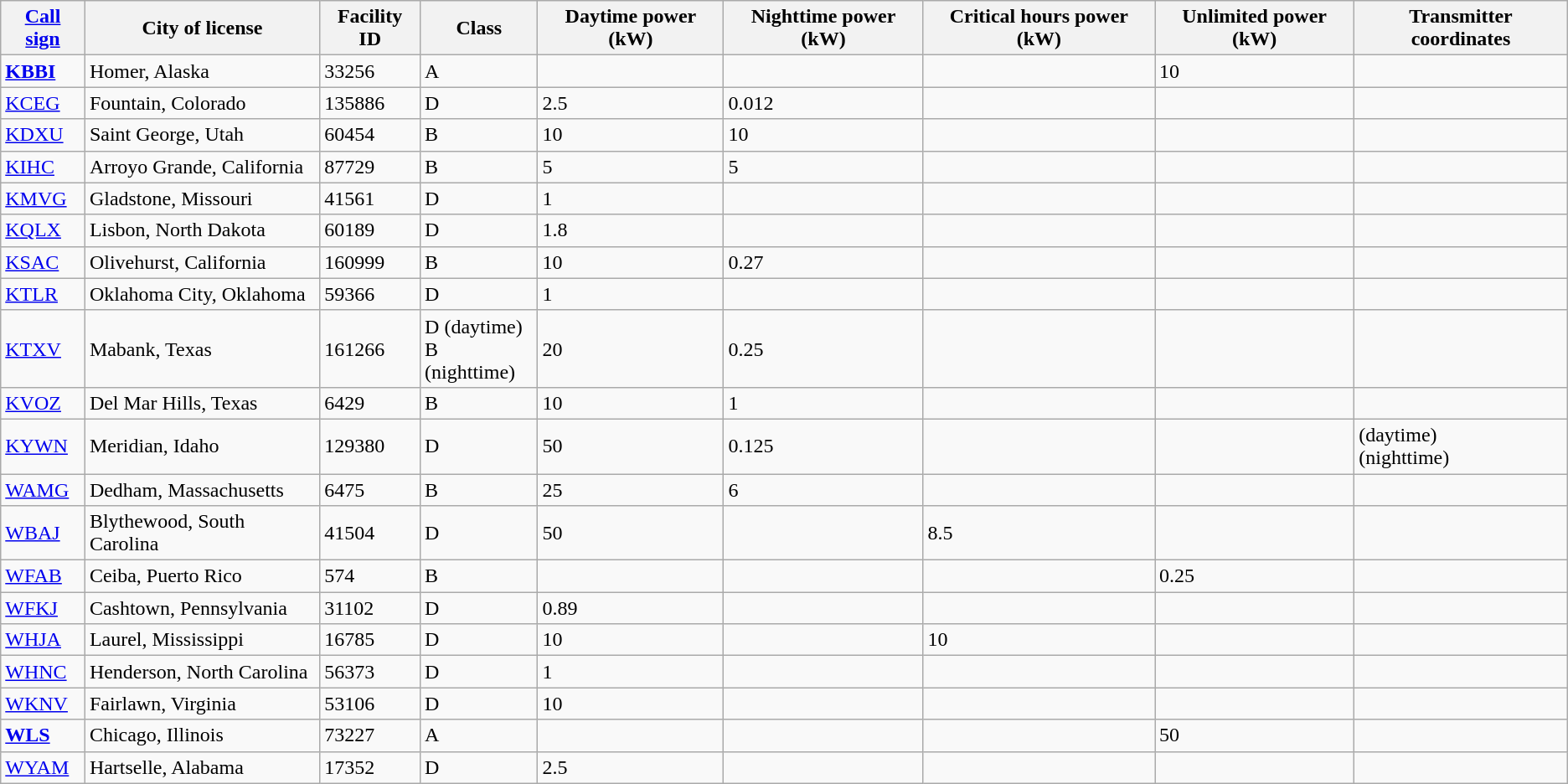<table class="wikitable sortable">
<tr>
<th><a href='#'>Call sign</a></th>
<th>City of license</th>
<th>Facility ID</th>
<th>Class</th>
<th>Daytime power (kW)</th>
<th>Nighttime power (kW)</th>
<th>Critical hours power (kW)</th>
<th>Unlimited power (kW)</th>
<th>Transmitter coordinates</th>
</tr>
<tr>
<td><strong><a href='#'>KBBI</a></strong></td>
<td>Homer, Alaska</td>
<td>33256</td>
<td>A</td>
<td></td>
<td></td>
<td></td>
<td>10</td>
<td></td>
</tr>
<tr>
<td><a href='#'>KCEG</a></td>
<td>Fountain, Colorado</td>
<td>135886</td>
<td>D</td>
<td>2.5</td>
<td>0.012</td>
<td></td>
<td></td>
<td></td>
</tr>
<tr>
<td><a href='#'>KDXU</a></td>
<td>Saint George, Utah</td>
<td>60454</td>
<td>B</td>
<td>10</td>
<td>10</td>
<td></td>
<td></td>
<td></td>
</tr>
<tr>
<td><a href='#'>KIHC</a></td>
<td>Arroyo Grande, California</td>
<td>87729</td>
<td>B</td>
<td>5</td>
<td>5</td>
<td></td>
<td></td>
<td></td>
</tr>
<tr>
<td><a href='#'>KMVG</a></td>
<td>Gladstone, Missouri</td>
<td>41561</td>
<td>D</td>
<td>1</td>
<td></td>
<td></td>
<td></td>
<td></td>
</tr>
<tr>
<td><a href='#'>KQLX</a></td>
<td>Lisbon, North Dakota</td>
<td>60189</td>
<td>D</td>
<td>1.8</td>
<td></td>
<td></td>
<td></td>
<td></td>
</tr>
<tr>
<td><a href='#'>KSAC</a></td>
<td>Olivehurst, California</td>
<td>160999</td>
<td>B</td>
<td>10</td>
<td>0.27</td>
<td></td>
<td></td>
<td></td>
</tr>
<tr>
<td><a href='#'>KTLR</a></td>
<td>Oklahoma City, Oklahoma</td>
<td>59366</td>
<td>D</td>
<td>1</td>
<td></td>
<td></td>
<td></td>
<td></td>
</tr>
<tr>
<td><a href='#'>KTXV</a></td>
<td>Mabank, Texas</td>
<td>161266</td>
<td>D (daytime)<br>B (nighttime)</td>
<td>20</td>
<td>0.25</td>
<td></td>
<td></td>
<td></td>
</tr>
<tr>
<td><a href='#'>KVOZ</a></td>
<td>Del Mar Hills, Texas</td>
<td>6429</td>
<td>B</td>
<td>10</td>
<td>1</td>
<td></td>
<td></td>
<td></td>
</tr>
<tr>
<td><a href='#'>KYWN</a></td>
<td>Meridian, Idaho</td>
<td>129380</td>
<td>D</td>
<td>50</td>
<td>0.125</td>
<td></td>
<td></td>
<td> (daytime)<br> (nighttime)</td>
</tr>
<tr>
<td><a href='#'>WAMG</a></td>
<td>Dedham, Massachusetts</td>
<td>6475</td>
<td>B</td>
<td>25</td>
<td>6</td>
<td></td>
<td></td>
<td></td>
</tr>
<tr>
<td><a href='#'>WBAJ</a></td>
<td>Blythewood, South Carolina</td>
<td>41504</td>
<td>D</td>
<td>50</td>
<td></td>
<td>8.5</td>
<td></td>
<td></td>
</tr>
<tr>
<td><a href='#'>WFAB</a></td>
<td>Ceiba, Puerto Rico</td>
<td>574</td>
<td>B</td>
<td></td>
<td></td>
<td></td>
<td>0.25</td>
<td></td>
</tr>
<tr>
<td><a href='#'>WFKJ</a></td>
<td>Cashtown, Pennsylvania</td>
<td>31102</td>
<td>D</td>
<td>0.89</td>
<td></td>
<td></td>
<td></td>
<td></td>
</tr>
<tr>
<td><a href='#'>WHJA</a></td>
<td>Laurel, Mississippi</td>
<td>16785</td>
<td>D</td>
<td>10</td>
<td></td>
<td>10</td>
<td></td>
<td></td>
</tr>
<tr>
<td><a href='#'>WHNC</a></td>
<td>Henderson, North Carolina</td>
<td>56373</td>
<td>D</td>
<td>1</td>
<td></td>
<td></td>
<td></td>
<td></td>
</tr>
<tr>
<td><a href='#'>WKNV</a></td>
<td>Fairlawn, Virginia</td>
<td>53106</td>
<td>D</td>
<td>10</td>
<td></td>
<td></td>
<td></td>
<td></td>
</tr>
<tr>
<td><strong><a href='#'>WLS</a></strong></td>
<td>Chicago, Illinois</td>
<td>73227</td>
<td>A</td>
<td></td>
<td></td>
<td></td>
<td>50</td>
<td></td>
</tr>
<tr>
<td><a href='#'>WYAM</a></td>
<td>Hartselle, Alabama</td>
<td>17352</td>
<td>D</td>
<td>2.5</td>
<td></td>
<td></td>
<td></td>
<td></td>
</tr>
</table>
